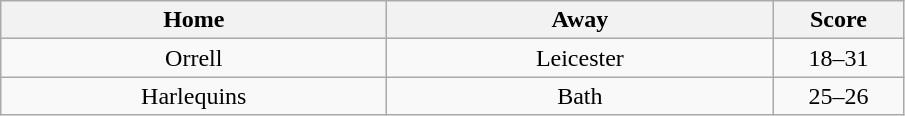<table class="wikitable" style="text-align: center">
<tr>
<th width=250>Home</th>
<th width=250>Away</th>
<th width=80>Score</th>
</tr>
<tr>
<td>Orrell</td>
<td>Leicester</td>
<td>18–31</td>
</tr>
<tr>
<td>Harlequins</td>
<td>Bath</td>
<td>25–26</td>
</tr>
</table>
